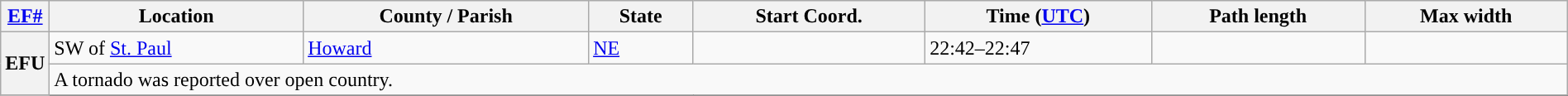<table class="wikitable sortable" style="width:100%;">
<tr>
<th scope="col" width="2%" align="center"><a href='#'>EF#</a></th>
<th scope="col" align="center" class="unsortable">Location</th>
<th scope="col" align="center" class="unsortable">County / Parish</th>
<th scope="col" align="center">State</th>
<th scope="col" align="center">Start Coord.</th>
<th scope="col" align="center">Time (<a href='#'>UTC</a>)</th>
<th scope="col" align="center">Path length</th>
<th scope="col" align="center">Max width</th>
</tr>
<tr>
<th scope="row" rowspan="2" style="background-color:#">EFU</th>
<td>SW of <a href='#'>St. Paul</a></td>
<td><a href='#'>Howard</a></td>
<td><a href='#'>NE</a></td>
<td></td>
<td>22:42–22:47</td>
<td></td>
<td></td>
</tr>
<tr class="expand-child">
<td colspan="8" style=" border-bottom: 1px solid black;">A tornado was reported over open country.</td>
</tr>
<tr>
</tr>
</table>
